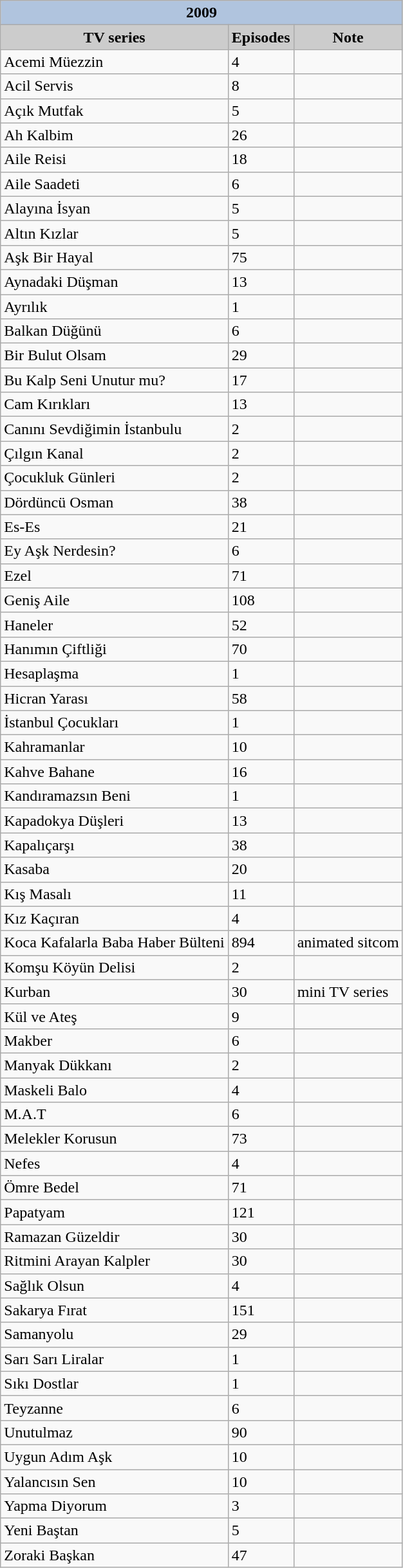<table class="wikitable sortable">
<tr>
<th colspan="3" style="background-color:LightSteelBlue">2009</th>
</tr>
<tr>
<th style="background-color:#CCCCCC">TV series</th>
<th style="background-color:#CCCCCC">Episodes</th>
<th style="background-color:#CCCCCC">Note</th>
</tr>
<tr>
<td>Acemi Müezzin</td>
<td>4</td>
<td></td>
</tr>
<tr>
<td>Acil Servis</td>
<td>8</td>
<td></td>
</tr>
<tr>
<td>Açık Mutfak</td>
<td>5</td>
<td></td>
</tr>
<tr>
<td>Ah Kalbim</td>
<td>26</td>
<td></td>
</tr>
<tr>
<td>Aile Reisi</td>
<td>18</td>
<td></td>
</tr>
<tr>
<td>Aile Saadeti</td>
<td>6</td>
<td></td>
</tr>
<tr>
<td>Alayına İsyan</td>
<td>5</td>
<td></td>
</tr>
<tr>
<td>Altın Kızlar</td>
<td>5</td>
<td></td>
</tr>
<tr>
<td>Aşk Bir Hayal</td>
<td>75</td>
<td></td>
</tr>
<tr>
<td>Aynadaki Düşman</td>
<td>13</td>
<td></td>
</tr>
<tr>
<td>Ayrılık</td>
<td>1</td>
<td></td>
</tr>
<tr>
<td>Balkan Düğünü</td>
<td>6</td>
<td></td>
</tr>
<tr>
<td>Bir Bulut Olsam</td>
<td>29</td>
<td></td>
</tr>
<tr>
<td>Bu Kalp Seni Unutur mu?</td>
<td>17</td>
<td></td>
</tr>
<tr>
<td>Cam Kırıkları</td>
<td>13</td>
<td></td>
</tr>
<tr>
<td>Canını Sevdiğimin İstanbulu</td>
<td>2</td>
<td></td>
</tr>
<tr>
<td>Çılgın Kanal</td>
<td>2</td>
<td></td>
</tr>
<tr>
<td>Çocukluk Günleri</td>
<td>2</td>
<td></td>
</tr>
<tr>
<td>Dördüncü Osman</td>
<td>38</td>
<td></td>
</tr>
<tr>
<td>Es-Es</td>
<td>21</td>
<td></td>
</tr>
<tr>
<td>Ey Aşk Nerdesin?</td>
<td>6</td>
<td></td>
</tr>
<tr>
<td>Ezel</td>
<td>71</td>
<td></td>
</tr>
<tr>
<td>Geniş Aile</td>
<td>108</td>
<td></td>
</tr>
<tr>
<td>Haneler</td>
<td>52</td>
<td></td>
</tr>
<tr>
<td>Hanımın Çiftliği</td>
<td>70</td>
<td></td>
</tr>
<tr>
<td>Hesaplaşma</td>
<td>1</td>
<td></td>
</tr>
<tr>
<td>Hicran Yarası</td>
<td>58</td>
<td></td>
</tr>
<tr>
<td>İstanbul Çocukları</td>
<td>1</td>
<td></td>
</tr>
<tr>
<td>Kahramanlar</td>
<td>10</td>
<td></td>
</tr>
<tr>
<td>Kahve Bahane</td>
<td>16</td>
<td></td>
</tr>
<tr>
<td>Kandıramazsın Beni</td>
<td>1</td>
<td></td>
</tr>
<tr>
<td>Kapadokya Düşleri</td>
<td>13</td>
<td></td>
</tr>
<tr>
<td>Kapalıçarşı</td>
<td>38</td>
<td></td>
</tr>
<tr>
<td>Kasaba</td>
<td>20</td>
<td></td>
</tr>
<tr>
<td>Kış Masalı</td>
<td>11</td>
<td></td>
</tr>
<tr>
<td>Kız Kaçıran</td>
<td>4</td>
<td></td>
</tr>
<tr>
<td>Koca Kafalarla Baba Haber Bülteni</td>
<td>894</td>
<td>animated sitcom</td>
</tr>
<tr>
<td>Komşu Köyün Delisi</td>
<td>2</td>
<td></td>
</tr>
<tr>
<td>Kurban</td>
<td>30</td>
<td>mini TV series</td>
</tr>
<tr>
<td>Kül ve Ateş</td>
<td>9</td>
<td></td>
</tr>
<tr>
<td>Makber</td>
<td>6</td>
<td></td>
</tr>
<tr>
<td>Manyak Dükkanı</td>
<td>2</td>
<td></td>
</tr>
<tr>
<td>Maskeli Balo</td>
<td>4</td>
<td></td>
</tr>
<tr>
<td>M.A.T</td>
<td>6</td>
<td></td>
</tr>
<tr>
<td>Melekler Korusun</td>
<td>73</td>
<td></td>
</tr>
<tr>
<td>Nefes</td>
<td>4</td>
<td></td>
</tr>
<tr>
<td>Ömre Bedel</td>
<td>71</td>
<td></td>
</tr>
<tr>
<td>Papatyam</td>
<td>121</td>
<td></td>
</tr>
<tr>
<td>Ramazan Güzeldir</td>
<td>30</td>
<td></td>
</tr>
<tr>
<td>Ritmini Arayan Kalpler</td>
<td>30</td>
<td></td>
</tr>
<tr>
<td>Sağlık Olsun</td>
<td>4</td>
<td></td>
</tr>
<tr>
<td>Sakarya Fırat</td>
<td>151</td>
<td></td>
</tr>
<tr>
<td>Samanyolu</td>
<td>29</td>
<td></td>
</tr>
<tr>
<td>Sarı Sarı Liralar</td>
<td>1</td>
<td></td>
</tr>
<tr>
<td>Sıkı Dostlar</td>
<td>1</td>
<td></td>
</tr>
<tr>
<td>Teyzanne</td>
<td>6</td>
<td></td>
</tr>
<tr>
<td>Unutulmaz</td>
<td>90</td>
<td></td>
</tr>
<tr>
<td>Uygun Adım Aşk</td>
<td>10</td>
<td></td>
</tr>
<tr>
<td>Yalancısın Sen</td>
<td>10</td>
<td></td>
</tr>
<tr>
<td>Yapma Diyorum</td>
<td>3</td>
<td></td>
</tr>
<tr>
<td>Yeni Baştan</td>
<td>5</td>
<td></td>
</tr>
<tr>
<td>Zoraki Başkan</td>
<td>47</td>
<td></td>
</tr>
</table>
